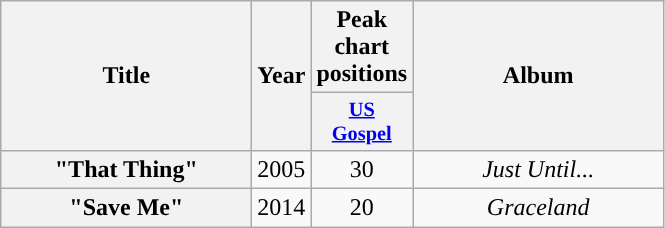<table class="wikitable plainrowheaders" style="text-align:center;" border="1">
<tr>
<th scope="col" rowspan="2" style="width:10em;">Title</th>
<th scope="col" rowspan="2" style="width:2em;">Year</th>
<th scope="col" colspan="1">Peak<br>chart<br>positions</th>
<th scope="col" rowspan="2" style="width:10em;">Album</th>
</tr>
<tr>
<th scope="col" style="width:3em;font-size:85%;"><a href='#'>US<br>Gospel</a><br></th>
</tr>
<tr>
<th scope="row">"That Thing"</th>
<td rowspan="1">2005</td>
<td>30</td>
<td rowspan="1"><em>Just Until...</em></td>
</tr>
<tr>
<th scope="row">"Save Me"</th>
<td rowspan="1">2014</td>
<td>20</td>
<td rowspan="1"><em>Graceland</em></td>
</tr>
</table>
